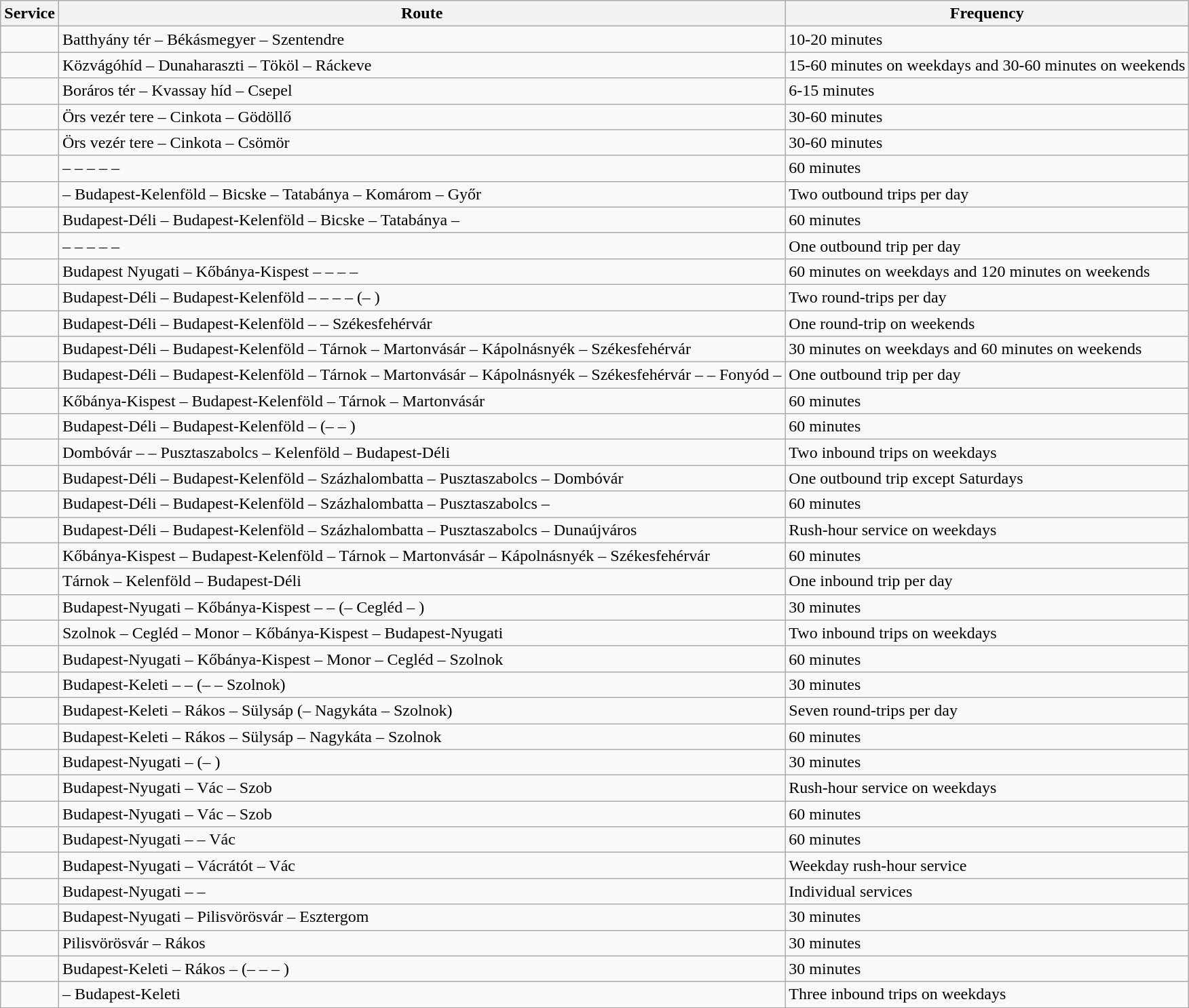<table class="wikitable">
<tr>
<th>Service</th>
<th>Route</th>
<th>Frequency</th>
</tr>
<tr>
<td></td>
<td>Batthyány tér – Békásmegyer – Szentendre</td>
<td>10-20 minutes</td>
</tr>
<tr>
<td></td>
<td>Közvágóhíd – Dunaharaszti – Tököl – Ráckeve</td>
<td>15-60 minutes on weekdays and	30-60 minutes on weekends</td>
</tr>
<tr>
<td></td>
<td>Boráros tér – Kvassay híd – Csepel</td>
<td>6-15 minutes</td>
</tr>
<tr>
<td></td>
<td>Örs vezér tere – Cinkota – Gödöllő</td>
<td>30-60 minutes</td>
</tr>
<tr>
<td></td>
<td>Örs vezér tere – Cinkota – Csömör</td>
<td>30-60 minutes</td>
</tr>
<tr>
<td></td>
<td> –  –  –  –  – </td>
<td>60 minutes</td>
</tr>
<tr>
<td></td>
<td> – Budapest-Kelenföld – Bicske – Tatabánya – Komárom – Győr</td>
<td>Two outbound trips per day</td>
</tr>
<tr>
<td></td>
<td>Budapest-Déli – Budapest-Kelenföld – Bicske – Tatabánya – </td>
<td>60 minutes</td>
</tr>
<tr>
<td></td>
<td> –  –  –  –  – </td>
<td>One outbound trip per day</td>
</tr>
<tr>
<td></td>
<td>Budapest Nyugati – Kőbánya-Kispest –  –  –  – </td>
<td>60 minutes on weekdays and 120 minutes on weekends</td>
</tr>
<tr>
<td></td>
<td>Budapest-Déli – Budapest-Kelenföld –  –  –  –  (– )</td>
<td>Two round-trips per day</td>
</tr>
<tr>
<td></td>
<td>Budapest-Déli – Budapest-Kelenföld –  – Székesfehérvár</td>
<td>One round-trip on weekends</td>
</tr>
<tr>
<td></td>
<td>Budapest-Déli – Budapest-Kelenföld – Tárnok – Martonvásár – Kápolnásnyék – Székesfehérvár</td>
<td>30 minutes on weekdays and 60 minutes on weekends</td>
</tr>
<tr>
<td></td>
<td>Budapest-Déli – Budapest-Kelenföld – Tárnok – Martonvásár – Kápolnásnyék – Székesfehérvár –  – Fonyód – </td>
<td>One outbound trip per day</td>
</tr>
<tr>
<td></td>
<td>Kőbánya-Kispest – Budapest-Kelenföld – Tárnok – Martonvásár</td>
<td>60 minutes</td>
</tr>
<tr>
<td></td>
<td>Budapest-Déli – Budapest-Kelenföld –  (–  – )</td>
<td>60 minutes</td>
</tr>
<tr>
<td></td>
<td>Dombóvár –  – Pusztaszabolcs – Kelenföld – Budapest-Déli</td>
<td>Two inbound trips on weekdays</td>
</tr>
<tr>
<td></td>
<td>Budapest-Déli – Budapest-Kelenföld – Százhalombatta – Pusztaszabolcs – Dombóvár</td>
<td>One outbound trip except Saturdays</td>
</tr>
<tr>
<td></td>
<td>Budapest-Déli – Budapest-Kelenföld – Százhalombatta – Pusztaszabolcs – </td>
<td>60 minutes</td>
</tr>
<tr>
<td></td>
<td>Budapest-Déli – Budapest-Kelenföld – Százhalombatta – Pusztaszabolcs – Dunaújváros</td>
<td>Rush-hour service on weekdays</td>
</tr>
<tr>
<td></td>
<td>Kőbánya-Kispest – Budapest-Kelenföld – Tárnok – Martonvásár – Kápolnásnyék – Székesfehérvár</td>
<td>60 minutes</td>
</tr>
<tr>
<td></td>
<td>Tárnok – Kelenföld – Budapest-Déli</td>
<td>One inbound trip per day</td>
</tr>
<tr>
<td></td>
<td>Budapest-Nyugati – Kőbánya-Kispest –  –  (– Cegléd – )</td>
<td>30 minutes</td>
</tr>
<tr>
<td></td>
<td>Szolnok – Cegléd – Monor – Kőbánya-Kispest – Budapest-Nyugati</td>
<td>Two inbound trips on weekdays</td>
</tr>
<tr>
<td></td>
<td>Budapest-Nyugati – Kőbánya-Kispest – Monor – Cegléd – Szolnok</td>
<td>60 minutes</td>
</tr>
<tr>
<td></td>
<td>Budapest-Keleti –  –  (–  – Szolnok)</td>
<td>30 minutes</td>
</tr>
<tr>
<td></td>
<td>Budapest-Keleti – Rákos – Sülysáp (– Nagykáta – Szolnok)</td>
<td>Seven round-trips per day</td>
</tr>
<tr>
<td></td>
<td>Budapest-Keleti – Rákos – Sülysáp – Nagykáta – Szolnok</td>
<td>60 minutes</td>
</tr>
<tr>
<td></td>
<td>Budapest-Nyugati –  (– )</td>
<td>30 minutes</td>
</tr>
<tr>
<td></td>
<td>Budapest-Nyugati – Vác – Szob</td>
<td>Rush-hour service on weekdays</td>
</tr>
<tr>
<td></td>
<td>Budapest-Nyugati – Vác – Szob</td>
<td>60 minutes</td>
</tr>
<tr>
<td></td>
<td>Budapest-Nyugati –  – Vác</td>
<td>60 minutes</td>
</tr>
<tr>
<td></td>
<td>Budapest-Nyugati – Vácrátót – Vác</td>
<td>Weekday rush-hour service</td>
</tr>
<tr>
<td></td>
<td>Budapest-Nyugati –  – </td>
<td>Individual services</td>
</tr>
<tr>
<td></td>
<td>Budapest-Nyugati – Pilisvörösvár – Esztergom</td>
<td>30 minutes</td>
</tr>
<tr>
<td></td>
<td>Pilisvörösvár – Rákos</td>
<td>30 minutes</td>
</tr>
<tr>
<td></td>
<td>Budapest-Keleti – Rákos –  (–  –  – )</td>
<td>30 minutes</td>
</tr>
<tr>
<td></td>
<td> – Budapest-Keleti</td>
<td>Three inbound trips on weekdays</td>
</tr>
</table>
